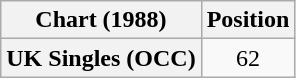<table class="wikitable plainrowheaders" style="text-align:center">
<tr>
<th>Chart (1988)</th>
<th>Position</th>
</tr>
<tr>
<th scope="row">UK Singles (OCC)</th>
<td>62</td>
</tr>
</table>
